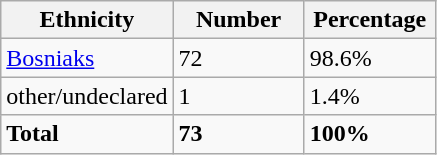<table class="wikitable">
<tr>
<th width="100px">Ethnicity</th>
<th width="80px">Number</th>
<th width="80px">Percentage</th>
</tr>
<tr>
<td><a href='#'>Bosniaks</a></td>
<td>72</td>
<td>98.6%</td>
</tr>
<tr>
<td>other/undeclared</td>
<td>1</td>
<td>1.4%</td>
</tr>
<tr>
<td><strong>Total</strong></td>
<td><strong>73</strong></td>
<td><strong>100%</strong></td>
</tr>
</table>
